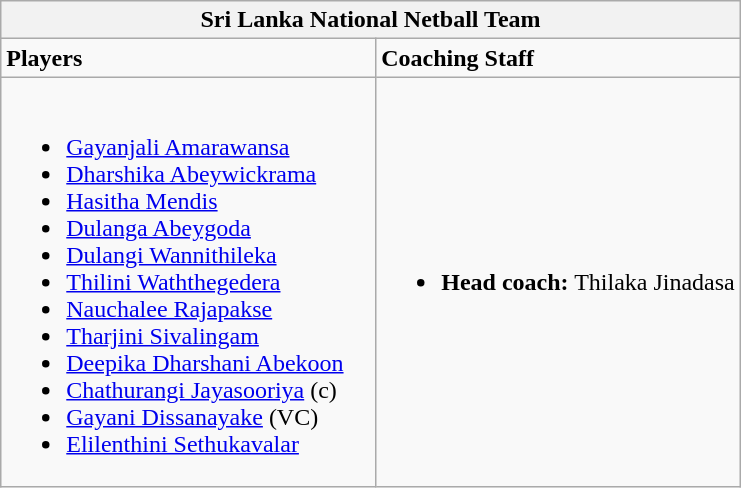<table class="wikitable">
<tr>
<th colspan="2">Sri Lanka National Netball Team</th>
</tr>
<tr>
<td><strong>Players</strong></td>
<td><strong>Coaching Staff</strong></td>
</tr>
<tr>
<td><br><ul><li><a href='#'>Gayanjali Amarawansa</a></li><li><a href='#'>Dharshika Abeywickrama</a>         </li><li><a href='#'>Hasitha Mendis</a></li><li><a href='#'>Dulanga Abeygoda</a></li><li><a href='#'>Dulangi Wannithileka</a></li><li><a href='#'>Thilini Waththegedera</a></li><li><a href='#'>Nauchalee Rajapakse</a></li><li><a href='#'>Tharjini Sivalingam</a></li><li><a href='#'>Deepika Dharshani Abekoon</a></li><li><a href='#'>Chathurangi Jayasooriya</a> (c)</li><li><a href='#'>Gayani Dissanayake</a> (VC)</li><li><a href='#'>Elilenthini Sethukavalar</a></li></ul></td>
<td><br><ul><li><strong>Head coach:</strong> Thilaka Jinadasa</li></ul><br></td>
</tr>
</table>
